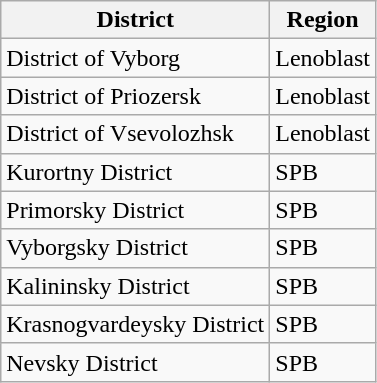<table class="wikitable">
<tr>
<th>District</th>
<th>Region</th>
</tr>
<tr>
<td>District of Vyborg</td>
<td>Lenoblast</td>
</tr>
<tr>
<td>District of Priozersk</td>
<td>Lenoblast</td>
</tr>
<tr>
<td>District of Vsevolozhsk</td>
<td>Lenoblast</td>
</tr>
<tr>
<td>Kurortny District</td>
<td>SPB</td>
</tr>
<tr>
<td>Primorsky District</td>
<td>SPB</td>
</tr>
<tr>
<td>Vyborgsky District</td>
<td>SPB</td>
</tr>
<tr>
<td>Kalininsky District</td>
<td>SPB</td>
</tr>
<tr>
<td>Krasnogvardeysky District</td>
<td>SPB</td>
</tr>
<tr>
<td>Nevsky District</td>
<td>SPB</td>
</tr>
</table>
